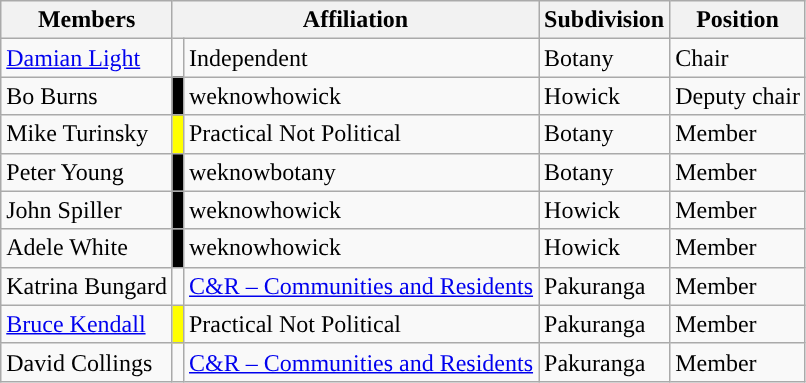<table class="wikitable sortable">
<tr>
<th>Members</th>
<th colspan=2>Affiliation</th>
<th>Subdivision</th>
<th>Position</th>
</tr>
<tr>
<td><a href='#'>Damian Light</a></td>
<td style="background-color:"></td>
<td>Independent</td>
<td>Botany</td>
<td>Chair</td>
</tr>
<tr>
<td>Bo Burns</td>
<td style="background-color:black"></td>
<td>weknowhowick</td>
<td>Howick</td>
<td>Deputy chair</td>
</tr>
<tr>
<td>Mike Turinsky</td>
<td style="background-color:yellow"></td>
<td>Practical Not Political</td>
<td>Botany</td>
<td>Member</td>
</tr>
<tr>
<td>Peter Young</td>
<td style="background-color:black"></td>
<td>weknowbotany</td>
<td>Botany</td>
<td>Member</td>
</tr>
<tr>
<td>John Spiller</td>
<td style="background-color:black"></td>
<td>weknowhowick</td>
<td>Howick</td>
<td>Member</td>
</tr>
<tr>
<td>Adele White</td>
<td style="background-color:black"></td>
<td>weknowhowick</td>
<td>Howick</td>
<td>Member</td>
</tr>
<tr>
<td>Katrina Bungard</td>
<td style="background-color:"></td>
<td><a href='#'>C&R – Communities and Residents</a></td>
<td>Pakuranga</td>
<td>Member</td>
</tr>
<tr>
<td><a href='#'>Bruce Kendall</a></td>
<td style="background-color:yellow"></td>
<td>Practical Not Political</td>
<td>Pakuranga</td>
<td>Member</td>
</tr>
<tr>
<td>David Collings</td>
<td style="background-color:"></td>
<td><a href='#'>C&R – Communities and Residents</a></td>
<td>Pakuranga</td>
<td>Member</td>
</tr>
</table>
